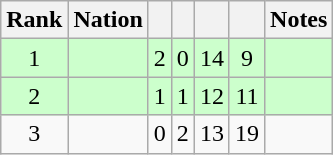<table class="wikitable sortable" style="text-align: center;">
<tr>
<th>Rank</th>
<th>Nation</th>
<th></th>
<th></th>
<th></th>
<th></th>
<th>Notes</th>
</tr>
<tr style="background:#cfc;">
<td>1</td>
<td align=left></td>
<td>2</td>
<td>0</td>
<td>14</td>
<td>9</td>
<td></td>
</tr>
<tr style="background:#cfc;">
<td>2</td>
<td align=left></td>
<td>1</td>
<td>1</td>
<td>12</td>
<td>11</td>
<td></td>
</tr>
<tr>
<td>3</td>
<td align=left></td>
<td>0</td>
<td>2</td>
<td>13</td>
<td>19</td>
<td></td>
</tr>
</table>
